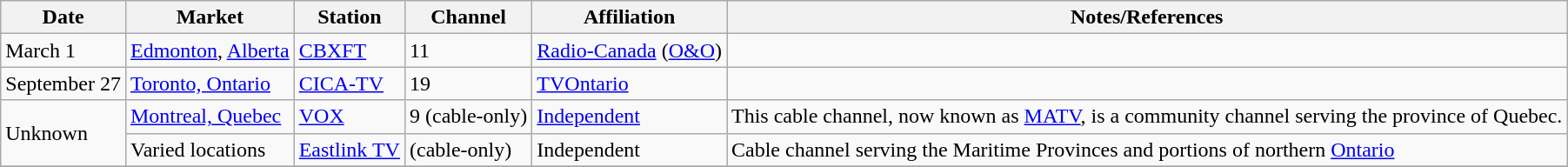<table class="wikitable">
<tr>
<th>Date</th>
<th>Market</th>
<th>Station</th>
<th>Channel</th>
<th>Affiliation</th>
<th>Notes/References</th>
</tr>
<tr>
<td>March 1</td>
<td><a href='#'>Edmonton</a>, <a href='#'>Alberta</a></td>
<td><a href='#'>CBXFT</a></td>
<td>11</td>
<td><a href='#'>Radio-Canada</a> (<a href='#'>O&O</a>)</td>
<td></td>
</tr>
<tr>
<td>September 27</td>
<td><a href='#'>Toronto, Ontario</a></td>
<td><a href='#'>CICA-TV</a></td>
<td>19</td>
<td><a href='#'>TVOntario</a></td>
<td></td>
</tr>
<tr>
<td rowspan=2>Unknown</td>
<td><a href='#'>Montreal, Quebec</a></td>
<td><a href='#'>VOX</a></td>
<td>9 (cable-only)</td>
<td><a href='#'>Independent</a></td>
<td>This cable channel, now known as <a href='#'>MATV</a>, is a community channel serving the province of Quebec.</td>
</tr>
<tr>
<td>Varied locations</td>
<td><a href='#'>Eastlink TV</a></td>
<td>(cable-only)</td>
<td>Independent</td>
<td>Cable channel serving the Maritime Provinces and portions of northern <a href='#'>Ontario</a></td>
</tr>
<tr>
</tr>
</table>
